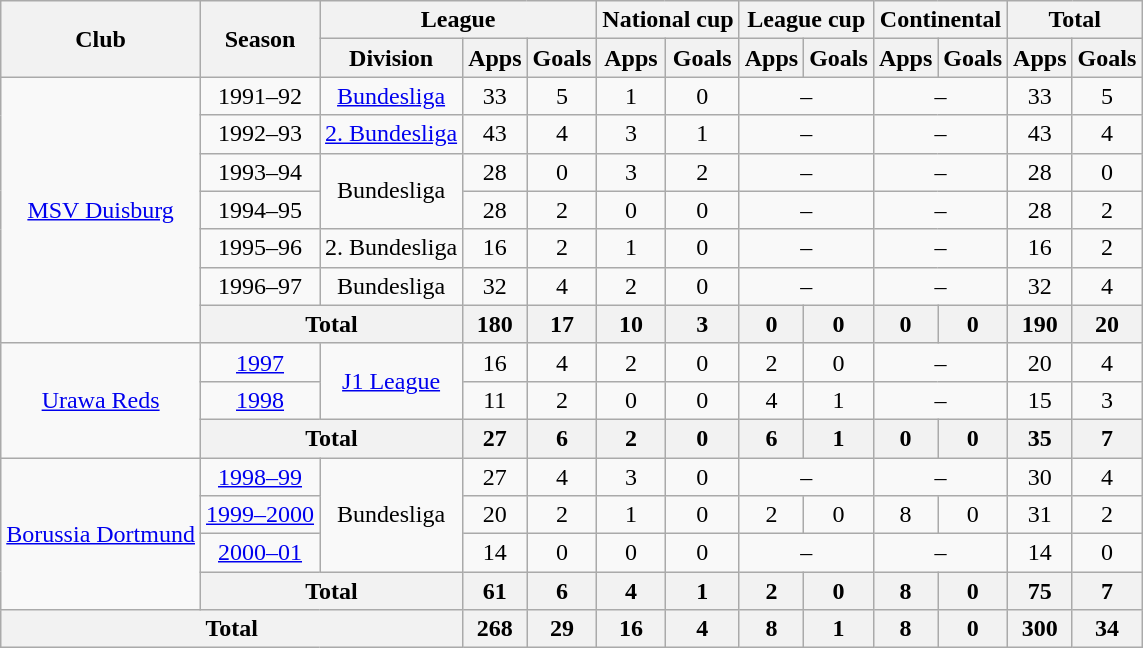<table class="wikitable" style="text-align:center">
<tr>
<th rowspan="2">Club</th>
<th rowspan="2">Season</th>
<th colspan="3">League</th>
<th colspan="2">National cup</th>
<th colspan="2">League cup</th>
<th colspan="2">Continental</th>
<th colspan="2">Total</th>
</tr>
<tr>
<th>Division</th>
<th>Apps</th>
<th>Goals</th>
<th>Apps</th>
<th>Goals</th>
<th>Apps</th>
<th>Goals</th>
<th>Apps</th>
<th>Goals</th>
<th>Apps</th>
<th>Goals</th>
</tr>
<tr>
<td rowspan="7"><a href='#'>MSV Duisburg</a></td>
<td>1991–92</td>
<td><a href='#'>Bundesliga</a></td>
<td>33</td>
<td>5</td>
<td>1</td>
<td>0</td>
<td colspan="2">–</td>
<td colspan="2">–</td>
<td>33</td>
<td>5</td>
</tr>
<tr>
<td>1992–93</td>
<td><a href='#'>2. Bundesliga</a></td>
<td>43</td>
<td>4</td>
<td>3</td>
<td>1</td>
<td colspan="2">–</td>
<td colspan="2">–</td>
<td>43</td>
<td>4</td>
</tr>
<tr>
<td>1993–94</td>
<td rowspan="2">Bundesliga</td>
<td>28</td>
<td>0</td>
<td>3</td>
<td>2</td>
<td colspan="2">–</td>
<td colspan="2">–</td>
<td>28</td>
<td>0</td>
</tr>
<tr>
<td>1994–95</td>
<td>28</td>
<td>2</td>
<td>0</td>
<td>0</td>
<td colspan="2">–</td>
<td colspan="2">–</td>
<td>28</td>
<td>2</td>
</tr>
<tr>
<td>1995–96</td>
<td>2. Bundesliga</td>
<td>16</td>
<td>2</td>
<td>1</td>
<td>0</td>
<td colspan="2">–</td>
<td colspan="2">–</td>
<td>16</td>
<td>2</td>
</tr>
<tr>
<td>1996–97</td>
<td>Bundesliga</td>
<td>32</td>
<td>4</td>
<td>2</td>
<td>0</td>
<td colspan="2">–</td>
<td colspan="2">–</td>
<td>32</td>
<td>4</td>
</tr>
<tr>
<th colspan="2">Total</th>
<th>180</th>
<th>17</th>
<th>10</th>
<th>3</th>
<th>0</th>
<th>0</th>
<th>0</th>
<th>0</th>
<th>190</th>
<th>20</th>
</tr>
<tr>
<td rowspan="3"><a href='#'>Urawa Reds</a></td>
<td><a href='#'>1997</a></td>
<td rowspan="2"><a href='#'>J1 League</a></td>
<td>16</td>
<td>4</td>
<td>2</td>
<td>0</td>
<td>2</td>
<td>0</td>
<td colspan="2">–</td>
<td>20</td>
<td>4</td>
</tr>
<tr>
<td><a href='#'>1998</a></td>
<td>11</td>
<td>2</td>
<td>0</td>
<td>0</td>
<td>4</td>
<td>1</td>
<td colspan="2">–</td>
<td>15</td>
<td>3</td>
</tr>
<tr>
<th colspan="2">Total</th>
<th>27</th>
<th>6</th>
<th>2</th>
<th>0</th>
<th>6</th>
<th>1</th>
<th>0</th>
<th>0</th>
<th>35</th>
<th>7</th>
</tr>
<tr>
<td rowspan="4"><a href='#'>Borussia Dortmund</a></td>
<td><a href='#'>1998–99</a></td>
<td rowspan="3">Bundesliga</td>
<td>27</td>
<td>4</td>
<td>3</td>
<td>0</td>
<td colspan="2">–</td>
<td colspan="2">–</td>
<td>30</td>
<td>4</td>
</tr>
<tr>
<td><a href='#'>1999–2000</a></td>
<td>20</td>
<td>2</td>
<td>1</td>
<td>0</td>
<td>2</td>
<td>0</td>
<td>8</td>
<td>0</td>
<td>31</td>
<td>2</td>
</tr>
<tr>
<td><a href='#'>2000–01</a></td>
<td>14</td>
<td>0</td>
<td>0</td>
<td>0</td>
<td colspan="2">–</td>
<td colspan="2">–</td>
<td>14</td>
<td>0</td>
</tr>
<tr>
<th colspan="2">Total</th>
<th>61</th>
<th>6</th>
<th>4</th>
<th>1</th>
<th>2</th>
<th>0</th>
<th>8</th>
<th>0</th>
<th>75</th>
<th>7</th>
</tr>
<tr>
<th colspan="3">Total</th>
<th>268</th>
<th>29</th>
<th>16</th>
<th>4</th>
<th>8</th>
<th>1</th>
<th>8</th>
<th>0</th>
<th>300</th>
<th>34</th>
</tr>
</table>
